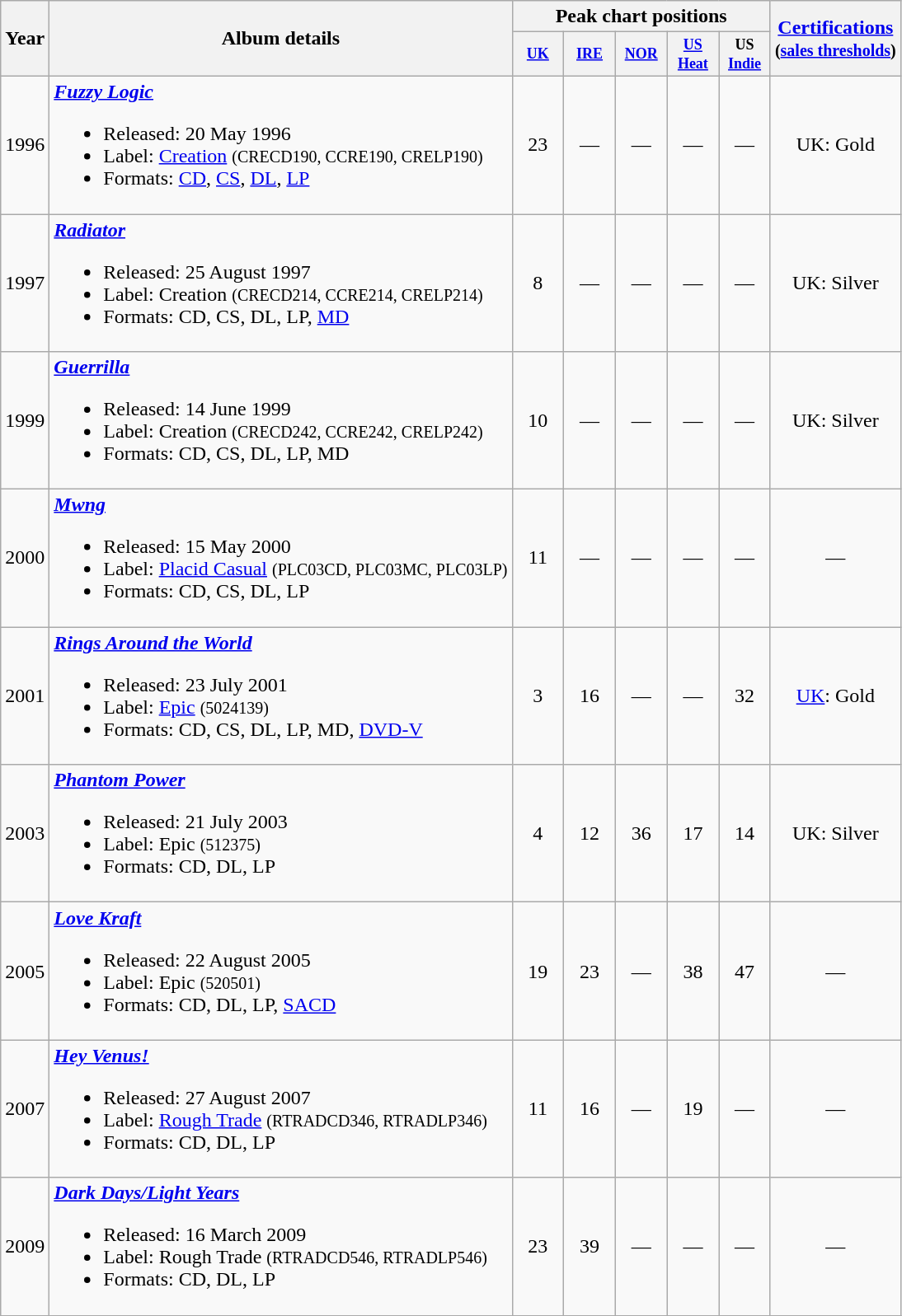<table class="wikitable" border="1">
<tr>
<th rowspan="2">Year</th>
<th rowspan="2">Album details</th>
<th colspan="5">Peak chart positions</th>
<th rowspan="2"><a href='#'>Certifications</a><br><small>(<a href='#'>sales thresholds</a>)</small></th>
</tr>
<tr>
<th style="width:3em;font-size:75%;"><a href='#'>UK</a><br></th>
<th style="width:3em;font-size:75%;"><a href='#'>IRE</a><br></th>
<th style="width:3em;font-size:75%;"><a href='#'>NOR</a><br></th>
<th style="width:3em;font-size:75%;"><a href='#'>US</a> <a href='#'>Heat</a><br></th>
<th style="width:3em;font-size:75%;">US <a href='#'>Indie</a><br></th>
</tr>
<tr>
<td>1996</td>
<td><strong><em><a href='#'>Fuzzy Logic</a></em></strong><br><ul><li>Released: 20 May 1996</li><li>Label: <a href='#'>Creation</a> <small>(CRECD190, CCRE190, CRELP190)</small></li><li>Formats: <a href='#'>CD</a>, <a href='#'>CS</a>, <a href='#'>DL</a>, <a href='#'>LP</a></li></ul></td>
<td align="center">23</td>
<td align="center">—</td>
<td align="center">—</td>
<td align="center">—</td>
<td align="center">—</td>
<td align="center">UK: Gold</td>
</tr>
<tr>
<td>1997</td>
<td><strong><em><a href='#'>Radiator</a></em></strong><br><ul><li>Released: 25 August 1997</li><li>Label: Creation <small>(CRECD214, CCRE214, CRELP214)</small></li><li>Formats: CD, CS, DL, LP, <a href='#'>MD</a></li></ul></td>
<td align="center">8</td>
<td align="center">—</td>
<td align="center">—</td>
<td align="center">—</td>
<td align="center">—</td>
<td align="center">UK: Silver</td>
</tr>
<tr>
<td>1999</td>
<td><strong><em><a href='#'>Guerrilla</a></em></strong><br><ul><li>Released: 14 June 1999</li><li>Label: Creation <small>(CRECD242, CCRE242, CRELP242)</small></li><li>Formats: CD, CS, DL, LP, MD</li></ul></td>
<td align="center">10</td>
<td align="center">—</td>
<td align="center">—</td>
<td align="center">—</td>
<td align="center">—</td>
<td align="center">UK: Silver</td>
</tr>
<tr>
<td>2000</td>
<td><strong><em><a href='#'>Mwng</a></em></strong><br><ul><li>Released: 15 May 2000</li><li>Label: <a href='#'>Placid Casual</a> <small>(PLC03CD, PLC03MC, PLC03LP)</small></li><li>Formats: CD, CS, DL, LP</li></ul></td>
<td align="center">11</td>
<td align="center">—</td>
<td align="center">—</td>
<td align="center">—</td>
<td align="center">—</td>
<td align="center">—</td>
</tr>
<tr>
<td>2001</td>
<td><strong><em><a href='#'>Rings Around the World</a></em></strong><br><ul><li>Released: 23 July 2001</li><li>Label: <a href='#'>Epic</a> <small>(5024139)</small></li><li>Formats: CD, CS, DL, LP, MD, <a href='#'>DVD-V</a></li></ul></td>
<td align="center">3</td>
<td align="center">16</td>
<td align="center">—</td>
<td align="center">—</td>
<td align="center">32</td>
<td align="center"><a href='#'>UK</a>: Gold</td>
</tr>
<tr>
<td>2003</td>
<td><strong><em><a href='#'>Phantom Power</a></em></strong><br><ul><li>Released: 21 July 2003</li><li>Label: Epic <small>(512375)</small></li><li>Formats: CD, DL, LP</li></ul></td>
<td align="center">4</td>
<td align="center">12</td>
<td align="center">36</td>
<td align="center">17</td>
<td align="center">14</td>
<td align="center">UK: Silver</td>
</tr>
<tr>
<td>2005</td>
<td><strong><em><a href='#'>Love Kraft</a></em></strong><br><ul><li>Released: 22 August 2005</li><li>Label: Epic <small>(520501)</small></li><li>Formats: CD, DL, LP, <a href='#'>SACD</a></li></ul></td>
<td align="center">19</td>
<td align="center">23</td>
<td align="center">—</td>
<td align="center">38</td>
<td align="center">47</td>
<td align="center">—</td>
</tr>
<tr>
<td>2007</td>
<td><strong><em><a href='#'>Hey Venus!</a></em></strong><br><ul><li>Released: 27 August 2007</li><li>Label: <a href='#'>Rough Trade</a> <small>(RTRADCD346, RTRADLP346)</small></li><li>Formats: CD, DL, LP</li></ul></td>
<td align="center">11</td>
<td align="center">16</td>
<td align="center">—</td>
<td align="center">19</td>
<td align="center">—</td>
<td align="center">—</td>
</tr>
<tr>
<td>2009</td>
<td><strong><em><a href='#'>Dark Days/Light Years</a></em></strong><br><ul><li>Released: 16 March 2009</li><li>Label: Rough Trade <small>(RTRADCD546, RTRADLP546)</small></li><li>Formats: CD, DL, LP</li></ul></td>
<td align="center">23</td>
<td align="center">39</td>
<td align="center">—</td>
<td align="center">—</td>
<td align="center">—</td>
<td align="center">—</td>
</tr>
<tr>
</tr>
</table>
